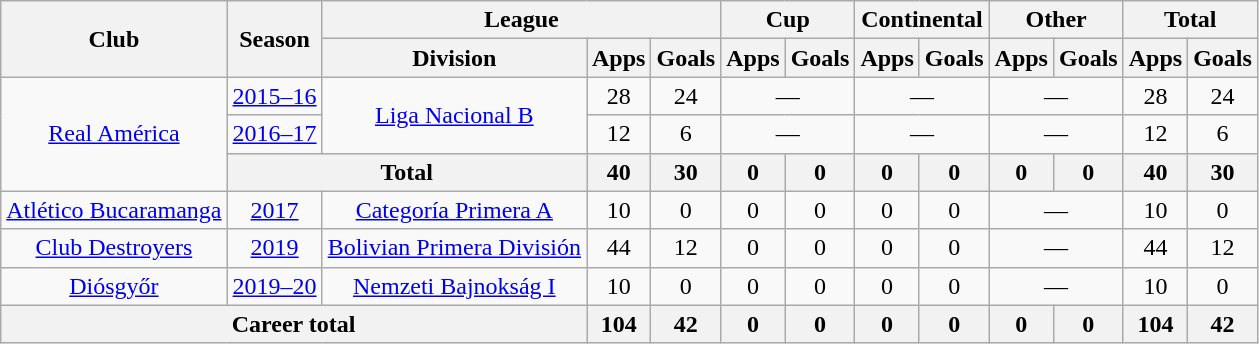<table class="wikitable" style="text-align:center">
<tr>
<th rowspan="2">Club</th>
<th rowspan="2">Season</th>
<th colspan="3">League</th>
<th colspan="2">Cup</th>
<th colspan="2">Continental</th>
<th colspan="2">Other</th>
<th colspan="2">Total</th>
</tr>
<tr>
<th>Division</th>
<th>Apps</th>
<th>Goals</th>
<th>Apps</th>
<th>Goals</th>
<th>Apps</th>
<th>Goals</th>
<th>Apps</th>
<th>Goals</th>
<th>Apps</th>
<th>Goals</th>
</tr>
<tr>
<td rowspan="3"><a href='#'>Real América</a></td>
<td><a href='#'>2015–16</a></td>
<td rowspan="2"><a href='#'>Liga Nacional B</a></td>
<td>28</td>
<td>24</td>
<td colspan="2">—</td>
<td colspan="2">—</td>
<td colspan="2">—</td>
<td>28</td>
<td>24</td>
</tr>
<tr>
<td><a href='#'>2016–17</a></td>
<td>12</td>
<td>6</td>
<td colspan="2">—</td>
<td colspan="2">—</td>
<td colspan="2">—</td>
<td>12</td>
<td>6</td>
</tr>
<tr>
<th colspan="2">Total</th>
<th>40</th>
<th>30</th>
<th>0</th>
<th>0</th>
<th>0</th>
<th>0</th>
<th>0</th>
<th>0</th>
<th>40</th>
<th>30</th>
</tr>
<tr>
<td><a href='#'>Atlético Bucaramanga</a></td>
<td><a href='#'>2017</a></td>
<td><a href='#'>Categoría Primera A</a></td>
<td>10</td>
<td>0</td>
<td>0</td>
<td>0</td>
<td>0</td>
<td>0</td>
<td colspan="2">—</td>
<td>10</td>
<td>0</td>
</tr>
<tr>
<td><a href='#'>Club Destroyers</a></td>
<td><a href='#'>2019</a></td>
<td><a href='#'>Bolivian Primera División</a></td>
<td>44</td>
<td>12</td>
<td>0</td>
<td>0</td>
<td>0</td>
<td>0</td>
<td colspan="2">—</td>
<td>44</td>
<td>12</td>
</tr>
<tr>
<td><a href='#'>Diósgyőr</a></td>
<td><a href='#'>2019–20</a></td>
<td><a href='#'>Nemzeti Bajnokság I</a></td>
<td>10</td>
<td>0</td>
<td>0</td>
<td>0</td>
<td>0</td>
<td>0</td>
<td colspan="2">—</td>
<td>10</td>
<td>0</td>
</tr>
<tr>
<th colspan="3">Career total</th>
<th>104</th>
<th>42</th>
<th>0</th>
<th>0</th>
<th>0</th>
<th>0</th>
<th>0</th>
<th>0</th>
<th>104</th>
<th>42</th>
</tr>
</table>
